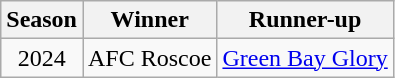<table class="wikitable">
<tr>
<th>Season</th>
<th>Winner</th>
<th>Runner-up</th>
</tr>
<tr>
<td align="center">2024</td>
<td>AFC Roscoe</td>
<td><a href='#'>Green Bay Glory</a></td>
</tr>
</table>
